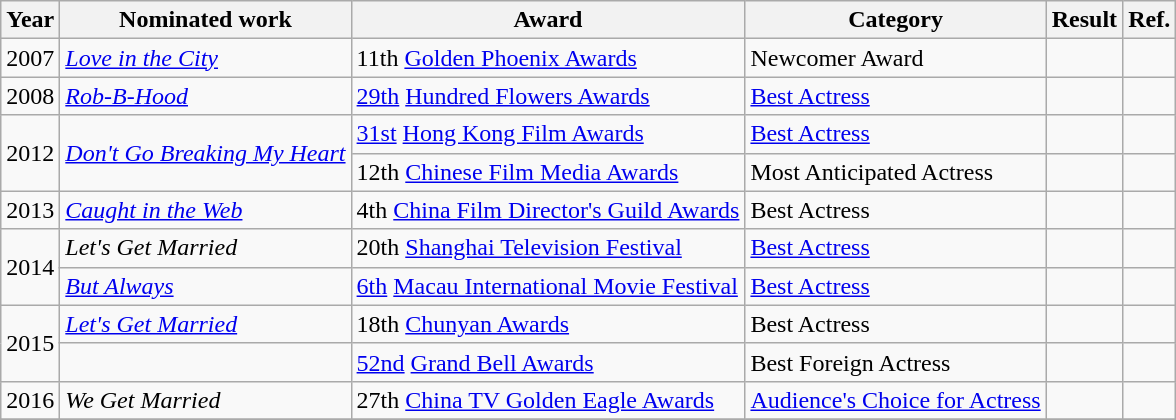<table class="wikitable">
<tr>
<th>Year</th>
<th>Nominated work</th>
<th>Award</th>
<th>Category</th>
<th>Result</th>
<th>Ref.</th>
</tr>
<tr>
<td>2007</td>
<td><em><a href='#'>Love in the City</a></em></td>
<td>11th <a href='#'>Golden Phoenix Awards</a></td>
<td>Newcomer Award</td>
<td></td>
<td></td>
</tr>
<tr>
<td>2008</td>
<td><em><a href='#'>Rob-B-Hood</a></em></td>
<td><a href='#'>29th</a> <a href='#'>Hundred Flowers Awards</a></td>
<td><a href='#'>Best Actress</a></td>
<td></td>
<td></td>
</tr>
<tr>
<td rowspan=2>2012</td>
<td rowspan=2><em><a href='#'>Don't Go Breaking My Heart</a></em></td>
<td><a href='#'>31st</a> <a href='#'>Hong Kong Film Awards</a></td>
<td><a href='#'>Best Actress</a></td>
<td></td>
<td></td>
</tr>
<tr>
<td>12th <a href='#'>Chinese Film Media Awards</a></td>
<td>Most Anticipated Actress</td>
<td></td>
<td></td>
</tr>
<tr>
<td>2013</td>
<td><em><a href='#'>Caught in the Web</a></em></td>
<td>4th <a href='#'>China Film Director's Guild Awards</a></td>
<td>Best Actress</td>
<td></td>
<td></td>
</tr>
<tr>
<td rowspan=2>2014</td>
<td><em>Let's Get Married</em></td>
<td>20th <a href='#'>Shanghai Television Festival</a></td>
<td><a href='#'>Best Actress</a></td>
<td></td>
<td></td>
</tr>
<tr>
<td><em><a href='#'>But Always</a></em></td>
<td><a href='#'>6th</a> <a href='#'>Macau International Movie Festival</a></td>
<td><a href='#'>Best Actress</a></td>
<td></td>
<td></td>
</tr>
<tr>
<td rowspan=2>2015</td>
<td><em><a href='#'>Let's Get Married</a></em></td>
<td>18th <a href='#'>Chunyan Awards</a></td>
<td>Best Actress</td>
<td></td>
<td></td>
</tr>
<tr>
<td></td>
<td><a href='#'>52nd</a> <a href='#'>Grand Bell Awards</a></td>
<td>Best Foreign Actress</td>
<td></td>
<td></td>
</tr>
<tr>
<td rowspan=1>2016</td>
<td><em>We Get Married</em></td>
<td>27th <a href='#'>China TV Golden Eagle Awards</a></td>
<td><a href='#'>Audience's Choice for Actress</a></td>
<td></td>
<td></td>
</tr>
<tr>
</tr>
</table>
